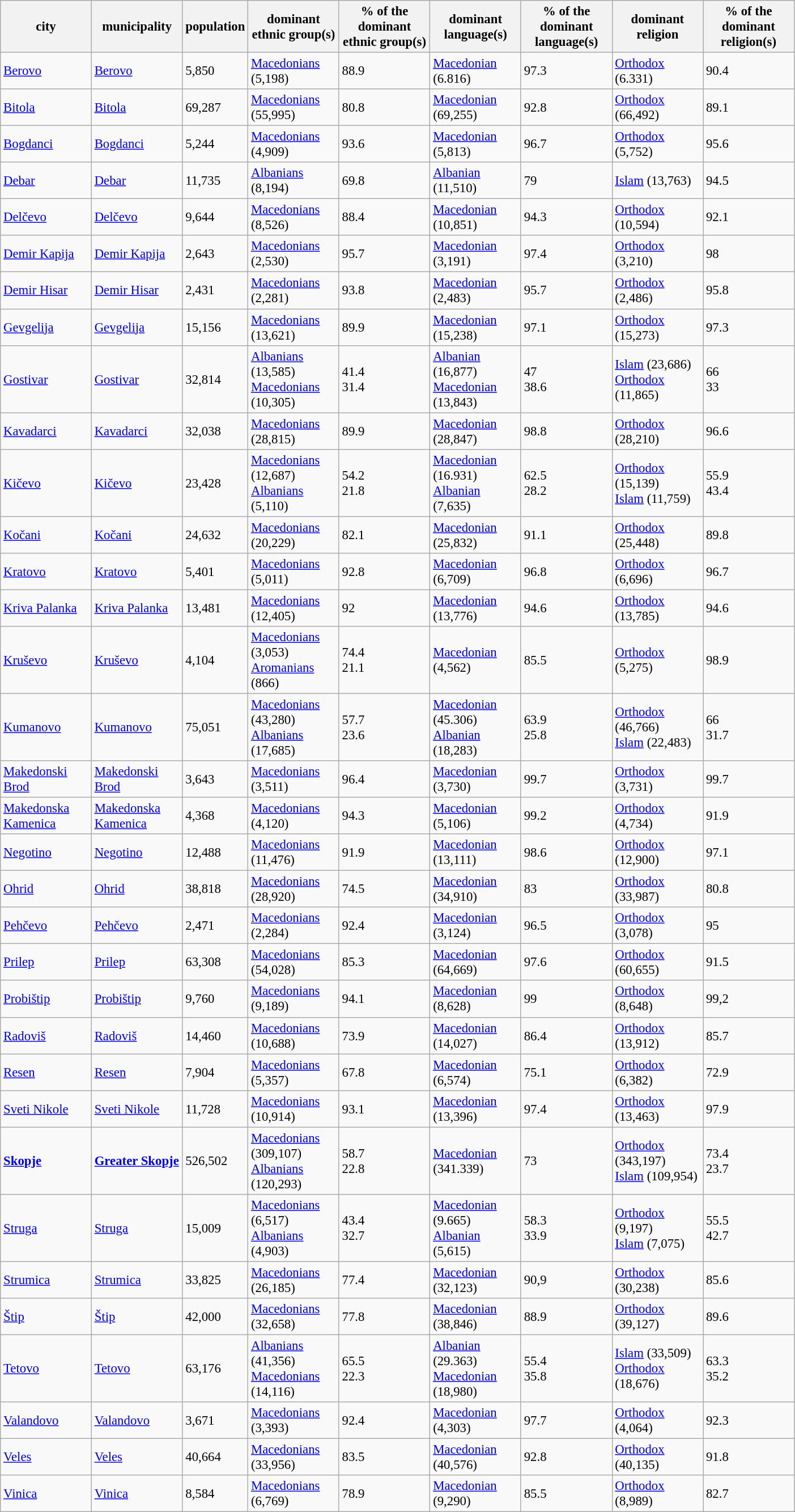<table class="wikitable sortable" style="font-size:95%;">
<tr>
<th width="100px">city</th>
<th width="100px">municipality</th>
<th width="60px">population</th>
<th width="100px">dominant ethnic group(s)</th>
<th width="100px">% of the dominant ethnic group(s)</th>
<th width="100px">dominant language(s)</th>
<th width="100px">% of the dominant language(s)</th>
<th width="100px">dominant religion</th>
<th width="100px">% of the dominant religion(s)</th>
</tr>
<tr>
<td><a href='#'>Berovo</a></td>
<td><a href='#'>Berovo</a></td>
<td>5,850</td>
<td><a href='#'>Macedonians</a> (5,198)</td>
<td>88.9</td>
<td><a href='#'>Macedonian</a> (6.816)</td>
<td>97.3</td>
<td><a href='#'>Orthodox</a> (6.331)</td>
<td>90.4</td>
</tr>
<tr>
<td><a href='#'>Bitola</a></td>
<td><a href='#'>Bitola</a></td>
<td>69,287</td>
<td><a href='#'>Macedonians</a> (55,995)</td>
<td>80.8</td>
<td><a href='#'>Macedonian</a> (69,255)</td>
<td>92.8</td>
<td><a href='#'>Orthodox</a> (66,492)</td>
<td>89.1</td>
</tr>
<tr>
<td><a href='#'>Bogdanci</a></td>
<td><a href='#'>Bogdanci</a></td>
<td>5,244</td>
<td><a href='#'>Macedonians</a> (4,909)</td>
<td>93.6</td>
<td><a href='#'>Macedonian</a> (5,813)</td>
<td>96.7</td>
<td><a href='#'>Orthodox</a> (5,752)</td>
<td>95.6</td>
</tr>
<tr>
<td><a href='#'>Debar</a></td>
<td><a href='#'>Debar</a></td>
<td>11,735</td>
<td><a href='#'>Albanians</a> (8,194)</td>
<td>69.8</td>
<td><a href='#'>Albanian</a> (11,510)</td>
<td>79</td>
<td><a href='#'>Islam</a> (13,763)</td>
<td>94.5</td>
</tr>
<tr>
<td><a href='#'>Delčevo</a></td>
<td><a href='#'>Delčevo</a></td>
<td>9,644</td>
<td><a href='#'>Macedonians</a> (8,526)</td>
<td>88.4</td>
<td><a href='#'>Macedonian</a> (10,851)</td>
<td>94.3</td>
<td><a href='#'>Orthodox</a> (10,594)</td>
<td>92.1</td>
</tr>
<tr>
<td><a href='#'>Demir Kapija</a></td>
<td><a href='#'>Demir Kapija</a></td>
<td>2,643</td>
<td><a href='#'>Macedonians</a> (2,530)</td>
<td>95.7</td>
<td><a href='#'>Macedonian</a> (3,191)</td>
<td>97.4</td>
<td><a href='#'>Orthodox</a> (3,210)</td>
<td>98</td>
</tr>
<tr>
<td><a href='#'>Demir Hisar</a></td>
<td><a href='#'>Demir Hisar</a></td>
<td>2,431</td>
<td><a href='#'>Macedonians</a> (2,281)</td>
<td>93.8</td>
<td><a href='#'>Macedonian</a> (2,483)</td>
<td>95.7</td>
<td><a href='#'>Orthodox</a> (2,486)</td>
<td>95.8</td>
</tr>
<tr>
<td><a href='#'>Gevgelija</a></td>
<td><a href='#'>Gevgelija</a></td>
<td>15,156</td>
<td><a href='#'>Macedonians</a> (13,621)</td>
<td>89.9</td>
<td><a href='#'>Macedonian</a> (15,238)</td>
<td>97.1</td>
<td><a href='#'>Orthodox</a> (15,273)</td>
<td>97.3</td>
</tr>
<tr>
<td><a href='#'>Gostivar</a></td>
<td><a href='#'>Gostivar</a></td>
<td>32,814</td>
<td><a href='#'>Albanians</a> (13,585)<br><a href='#'>Macedonians</a> (10,305)</td>
<td>41.4<br>31.4</td>
<td><a href='#'>Albanian</a> (16,877)<br><a href='#'>Macedonian</a> (13,843)</td>
<td>47<br>38.6</td>
<td><a href='#'>Islam</a> (23,686)<br><a href='#'>Orthodox</a> (11,865)</td>
<td>66<br>33</td>
</tr>
<tr>
<td><a href='#'>Kavadarci</a></td>
<td><a href='#'>Kavadarci</a></td>
<td>32,038</td>
<td><a href='#'>Macedonians</a> (28,815)</td>
<td>89.9</td>
<td><a href='#'>Macedonian</a> (28,847)</td>
<td>98.8</td>
<td><a href='#'>Orthodox</a> (28,210)</td>
<td>96.6</td>
</tr>
<tr>
<td><a href='#'>Kičevo</a></td>
<td><a href='#'>Kičevo</a></td>
<td>23,428</td>
<td><a href='#'>Macedonians</a> (12,687)<br><a href='#'>Albanians</a> (5,110)</td>
<td>54.2<br>21.8</td>
<td><a href='#'>Macedonian</a> (16.931)<br><a href='#'>Albanian</a> (7,635)</td>
<td>62.5<br>28.2</td>
<td><a href='#'>Orthodox</a> (15,139)<br><a href='#'>Islam</a> (11,759)</td>
<td>55.9<br>43.4</td>
</tr>
<tr>
<td><a href='#'>Kočani</a></td>
<td><a href='#'>Kočani</a></td>
<td>24,632</td>
<td><a href='#'>Macedonians</a> (20,229)</td>
<td>82.1</td>
<td><a href='#'>Macedonian</a> (25,832)</td>
<td>91.1</td>
<td><a href='#'>Orthodox</a> (25,448)</td>
<td>89.8</td>
</tr>
<tr>
<td><a href='#'>Kratovo</a></td>
<td><a href='#'>Kratovo</a></td>
<td>5,401</td>
<td><a href='#'>Macedonians</a> (5,011)</td>
<td>92.8</td>
<td><a href='#'>Macedonian</a> (6,709)</td>
<td>96.8</td>
<td><a href='#'>Orthodox</a> (6,696)</td>
<td>96.7</td>
</tr>
<tr>
<td><a href='#'>Kriva Palanka</a></td>
<td><a href='#'>Kriva Palanka</a></td>
<td>13,481</td>
<td><a href='#'>Macedonians</a> (12,405)</td>
<td>92</td>
<td><a href='#'>Macedonian</a> (13,776)</td>
<td>94.6</td>
<td><a href='#'>Orthodox</a> (13,785)</td>
<td>94.6</td>
</tr>
<tr>
<td><a href='#'>Kruševo</a></td>
<td><a href='#'>Kruševo</a></td>
<td>4,104</td>
<td><a href='#'>Macedonians</a> (3,053)<br><a href='#'>Aromanians</a> (866)</td>
<td>74.4 <br> 21.1</td>
<td><a href='#'>Macedonian</a> (4,562)</td>
<td>85.5</td>
<td><a href='#'>Orthodox</a> (5,275)</td>
<td>98.9</td>
</tr>
<tr>
<td><a href='#'>Kumanovo</a></td>
<td><a href='#'>Kumanovo</a></td>
<td>75,051</td>
<td><a href='#'>Macedonians</a> (43,280)<br><a href='#'>Albanians</a> (17,685)</td>
<td>57.7<br>23.6</td>
<td><a href='#'>Macedonian</a> (45.306)<br><a href='#'>Albanian</a> (18,283)</td>
<td>63.9<br>25.8</td>
<td><a href='#'>Orthodox</a> (46,766)<br><a href='#'>Islam</a> (22,483)</td>
<td>66<br>31.7</td>
</tr>
<tr>
<td><a href='#'>Makedonski Brod</a></td>
<td><a href='#'>Makedonski Brod</a></td>
<td>3,643</td>
<td><a href='#'>Macedonians</a> (3,511)</td>
<td>96.4</td>
<td><a href='#'>Macedonian</a> (3,730)</td>
<td>99.7</td>
<td><a href='#'>Orthodox</a> (3,731)</td>
<td>99.7</td>
</tr>
<tr>
<td><a href='#'>Makedonska Kamenica</a></td>
<td><a href='#'>Makedonska Kamenica</a></td>
<td>4,368</td>
<td><a href='#'>Macedonians</a> (4,120)</td>
<td>94.3</td>
<td><a href='#'>Macedonian</a> (5,106)</td>
<td>99.2</td>
<td><a href='#'>Orthodox</a> (4,734)</td>
<td>91.9</td>
</tr>
<tr>
<td><a href='#'>Negotino</a></td>
<td><a href='#'>Negotino</a></td>
<td>12,488</td>
<td><a href='#'>Macedonians</a> (11,476)</td>
<td>91.9</td>
<td><a href='#'>Macedonian</a> (13,111)</td>
<td>98.6</td>
<td><a href='#'>Orthodox</a> (12,900)</td>
<td>97.1</td>
</tr>
<tr>
<td><a href='#'>Ohrid</a></td>
<td><a href='#'>Ohrid</a></td>
<td>38,818</td>
<td><a href='#'>Macedonians</a> (28,920)</td>
<td>74.5</td>
<td><a href='#'>Macedonian</a> (34,910)</td>
<td>83</td>
<td><a href='#'>Orthodox</a> (33,987)</td>
<td>80.8</td>
</tr>
<tr>
<td><a href='#'>Pehčevo</a></td>
<td><a href='#'>Pehčevo</a></td>
<td>2,471</td>
<td><a href='#'>Macedonians</a> (2,284)</td>
<td>92.4</td>
<td><a href='#'>Macedonian</a> (3,124)</td>
<td>96.5</td>
<td><a href='#'>Orthodox</a> (3,078)</td>
<td>95</td>
</tr>
<tr>
<td><a href='#'>Prilep</a></td>
<td><a href='#'>Prilep</a></td>
<td>63,308</td>
<td><a href='#'>Macedonians</a> (54,028)</td>
<td>85.3</td>
<td><a href='#'>Macedonian</a> (64,669)</td>
<td>97.6</td>
<td><a href='#'>Orthodox</a> (60,655)</td>
<td>91.5</td>
</tr>
<tr>
<td><a href='#'>Probištip</a></td>
<td><a href='#'>Probištip</a></td>
<td>9,760</td>
<td><a href='#'>Macedonians</a> (9,189)</td>
<td>94.1</td>
<td><a href='#'>Macedonian</a> (8,628)</td>
<td>99</td>
<td><a href='#'>Orthodox</a> (8,648)</td>
<td>99,2</td>
</tr>
<tr>
<td><a href='#'>Radoviš</a></td>
<td><a href='#'>Radoviš</a></td>
<td>14,460</td>
<td><a href='#'>Macedonians</a> (10,688)</td>
<td>73.9</td>
<td><a href='#'>Macedonian</a> (14,027)</td>
<td>86.4</td>
<td><a href='#'>Orthodox</a> (13,912)</td>
<td>85.7</td>
</tr>
<tr>
<td><a href='#'>Resen</a></td>
<td><a href='#'>Resen</a></td>
<td>7,904</td>
<td><a href='#'>Macedonians</a> (5,357)</td>
<td>67.8</td>
<td><a href='#'>Macedonian</a> (6,574)</td>
<td>75.1</td>
<td><a href='#'>Orthodox</a> (6,382)</td>
<td>72.9</td>
</tr>
<tr>
<td><a href='#'>Sveti Nikole</a></td>
<td><a href='#'>Sveti Nikole</a></td>
<td>11,728</td>
<td><a href='#'>Macedonians</a> (10,914)</td>
<td>93.1</td>
<td><a href='#'>Macedonian</a> (13,396)</td>
<td>97.4</td>
<td><a href='#'>Orthodox</a> (13,463)</td>
<td>97.9</td>
</tr>
<tr>
<td><strong><a href='#'>Skopje</a></strong></td>
<td><strong><a href='#'>Greater Skopje</a></strong></td>
<td>526,502</td>
<td><a href='#'>Macedonians</a> (309,107)<br><a href='#'>Albanians</a> (120,293)</td>
<td>58.7<br>22.8</td>
<td><a href='#'>Macedonian</a> (341.339)</td>
<td>73</td>
<td><a href='#'>Orthodox</a> (343,197)<br><a href='#'>Islam</a> (109,954)</td>
<td>73.4<br>23.7</td>
</tr>
<tr>
<td><a href='#'>Struga</a></td>
<td><a href='#'>Struga</a></td>
<td>15,009</td>
<td><a href='#'>Macedonians</a> (6,517)<br><a href='#'>Albanians</a> (4,903)</td>
<td>43.4<br>32.7</td>
<td><a href='#'>Macedonian</a> (9.665)<br><a href='#'>Albanian</a> (5,615)</td>
<td>58.3<br>33.9</td>
<td><a href='#'>Orthodox</a> (9,197)<br><a href='#'>Islam</a> (7,075)</td>
<td>55.5<br>42.7</td>
</tr>
<tr>
<td><a href='#'>Strumica</a></td>
<td><a href='#'>Strumica</a></td>
<td>33,825</td>
<td><a href='#'>Macedonians</a> (26,185)</td>
<td>77.4</td>
<td><a href='#'>Macedonian</a> (32,123)</td>
<td>90,9</td>
<td><a href='#'>Orthodox</a> (30,238)</td>
<td>85.6</td>
</tr>
<tr>
<td><a href='#'>Štip</a></td>
<td><a href='#'>Štip</a></td>
<td>42,000</td>
<td><a href='#'>Macedonians</a> (32,658)</td>
<td>77.8</td>
<td><a href='#'>Macedonian</a> (38,846)</td>
<td>88.9</td>
<td><a href='#'>Orthodox</a> (39,127)</td>
<td>89.6</td>
</tr>
<tr>
<td><a href='#'>Tetovo</a></td>
<td><a href='#'>Tetovo</a></td>
<td>63,176</td>
<td><a href='#'>Albanians</a> (41,356)<br><a href='#'>Macedonians</a> (14,116)</td>
<td>65.5<br>22.3</td>
<td><a href='#'>Albanian</a> (29.363)<br><a href='#'>Macedonian</a> (18,980)</td>
<td>55.4<br>35.8</td>
<td><a href='#'>Islam</a> (33,509)<br><a href='#'>Orthodox</a> (18,676)</td>
<td>63.3<br>35.2</td>
</tr>
<tr>
<td><a href='#'>Valandovo</a></td>
<td><a href='#'>Valandovo</a></td>
<td>3,671</td>
<td><a href='#'>Macedonians</a> (3,393)</td>
<td>92.4</td>
<td><a href='#'>Macedonian</a> (4,303)</td>
<td>97.7</td>
<td><a href='#'>Orthodox</a> (4,064)</td>
<td>92.3</td>
</tr>
<tr>
<td><a href='#'>Veles</a></td>
<td><a href='#'>Veles</a></td>
<td>40,664</td>
<td><a href='#'>Macedonians</a> (33,956)</td>
<td>83.5</td>
<td><a href='#'>Macedonian</a> (40,576)</td>
<td>92.8</td>
<td><a href='#'>Orthodox</a> (40,135)</td>
<td>91.8</td>
</tr>
<tr>
<td><a href='#'>Vinica</a></td>
<td><a href='#'>Vinica</a></td>
<td>8,584</td>
<td><a href='#'>Macedonians</a> (6,769)</td>
<td>78.9</td>
<td><a href='#'>Macedonian</a> (9,290)</td>
<td>85.5</td>
<td><a href='#'>Orthodox</a> (8,989)</td>
<td>82.7</td>
</tr>
</table>
